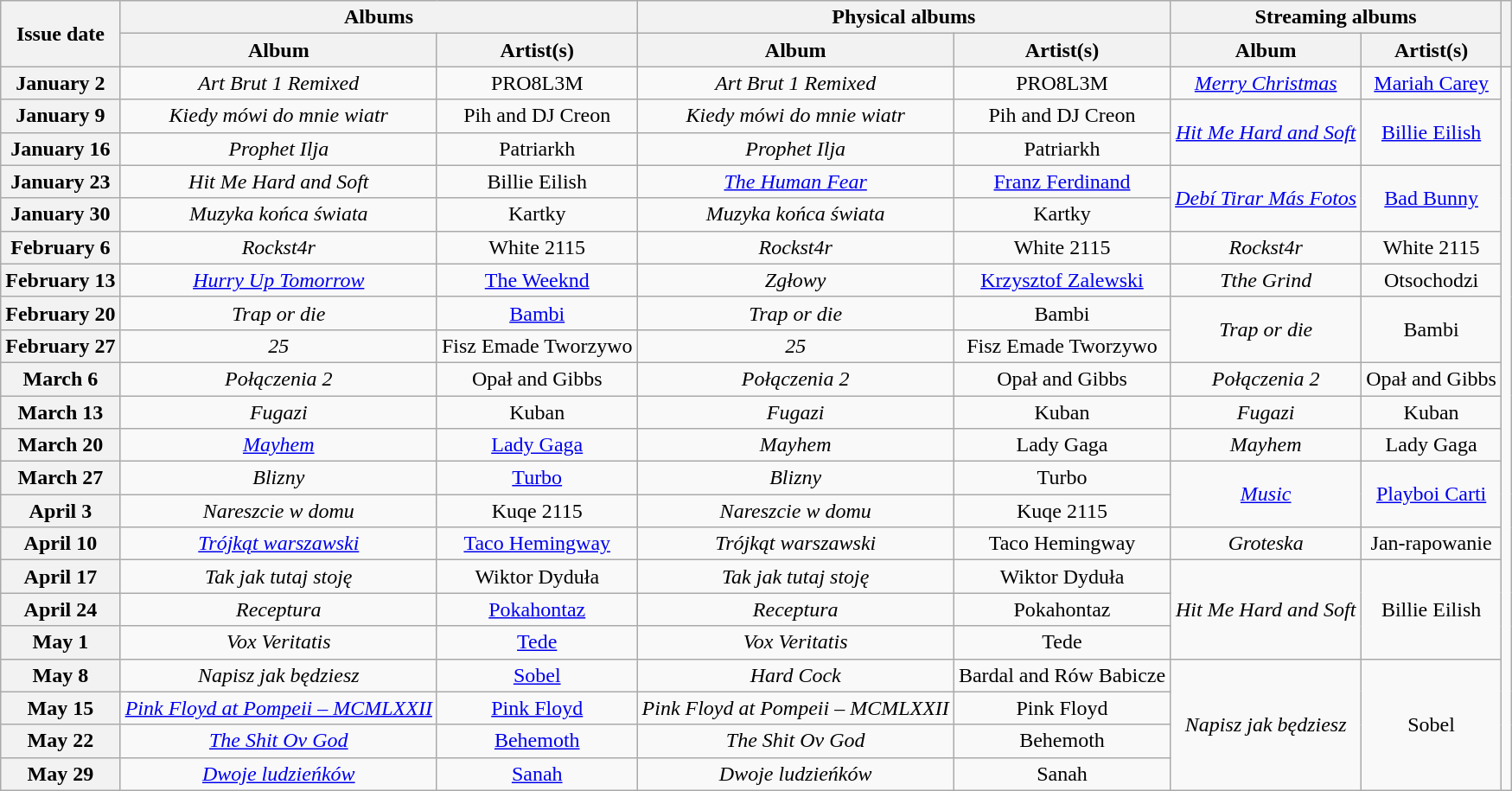<table class="wikitable plainrowheaders" style="text-align: center">
<tr>
<th rowspan="2">Issue date</th>
<th colspan="2">Albums</th>
<th colspan="2">Physical albums</th>
<th colspan="2">Streaming albums</th>
<th rowspan="2"></th>
</tr>
<tr>
<th>Album</th>
<th>Artist(s)</th>
<th>Album</th>
<th>Artist(s)</th>
<th>Album</th>
<th>Artist(s)</th>
</tr>
<tr>
<th scope="row">January 2</th>
<td><em>Art Brut 1 Remixed</em></td>
<td>PRO8L3M</td>
<td><em>Art Brut 1 Remixed</em></td>
<td>PRO8L3M</td>
<td><em><a href='#'>Merry Christmas</a></em></td>
<td><a href='#'>Mariah Carey</a></td>
<td rowspan="22"></td>
</tr>
<tr>
<th scope="row">January 9</th>
<td><em>Kiedy mówi do mnie wiatr</em></td>
<td>Pih and DJ Creon</td>
<td><em>Kiedy mówi do mnie wiatr</em></td>
<td>Pih and DJ Creon</td>
<td rowspan="2"><em><a href='#'>Hit Me Hard and Soft</a></em></td>
<td rowspan="2"><a href='#'>Billie Eilish</a></td>
</tr>
<tr>
<th scope="row">January 16</th>
<td><em>Prophet Ilja</em></td>
<td>Patriarkh</td>
<td><em>Prophet Ilja</em></td>
<td>Patriarkh</td>
</tr>
<tr>
<th scope="row">January 23</th>
<td><em>Hit Me Hard and Soft</em></td>
<td>Billie Eilish</td>
<td><em><a href='#'>The Human Fear</a></em></td>
<td><a href='#'>Franz Ferdinand</a></td>
<td rowspan="2"><em><a href='#'>Debí Tirar Más Fotos</a></em></td>
<td rowspan="2"><a href='#'>Bad Bunny</a></td>
</tr>
<tr>
<th scope="row">January 30</th>
<td><em>Muzyka końca świata</em></td>
<td>Kartky</td>
<td><em>Muzyka końca świata</em></td>
<td>Kartky</td>
</tr>
<tr>
<th scope="row">February 6</th>
<td><em>Rockst4r</em></td>
<td>White 2115</td>
<td><em>Rockst4r</em></td>
<td>White 2115</td>
<td><em>Rockst4r</em></td>
<td>White 2115</td>
</tr>
<tr>
<th scope="row">February 13</th>
<td><em><a href='#'>Hurry Up Tomorrow</a></em></td>
<td><a href='#'>The Weeknd</a></td>
<td><em>Zgłowy</em></td>
<td><a href='#'>Krzysztof Zalewski</a></td>
<td><em>Tthe Grind</em></td>
<td>Otsochodzi</td>
</tr>
<tr>
<th scope="row">February 20</th>
<td><em>Trap or die</em></td>
<td><a href='#'>Bambi</a></td>
<td><em>Trap or die</em></td>
<td>Bambi</td>
<td rowspan="2"><em>Trap or die</em></td>
<td rowspan="2">Bambi</td>
</tr>
<tr>
<th scope="row">February 27</th>
<td><em>25</em></td>
<td>Fisz Emade Tworzywo</td>
<td><em>25</em></td>
<td>Fisz Emade Tworzywo</td>
</tr>
<tr>
<th scope="row">March 6</th>
<td><em>Połączenia 2</em></td>
<td>Opał and Gibbs</td>
<td><em>Połączenia 2</em></td>
<td>Opał and Gibbs</td>
<td><em>Połączenia 2</em></td>
<td>Opał and Gibbs</td>
</tr>
<tr>
<th scope="row">March 13</th>
<td><em>Fugazi</em></td>
<td>Kuban</td>
<td><em>Fugazi</em></td>
<td>Kuban</td>
<td><em>Fugazi</em></td>
<td>Kuban</td>
</tr>
<tr>
<th scope="row">March 20</th>
<td><em><a href='#'>Mayhem</a></em></td>
<td><a href='#'>Lady Gaga</a></td>
<td><em>Mayhem</em></td>
<td>Lady Gaga</td>
<td><em>Mayhem</em></td>
<td>Lady Gaga</td>
</tr>
<tr>
<th scope="row">March 27</th>
<td><em>Blizny</em></td>
<td><a href='#'>Turbo</a></td>
<td><em>Blizny</em></td>
<td>Turbo</td>
<td rowspan="2"><em><a href='#'>Music</a></em></td>
<td rowspan="2"><a href='#'>Playboi Carti</a></td>
</tr>
<tr>
<th scope="row">April 3</th>
<td><em>Nareszcie w domu</em></td>
<td>Kuqe 2115</td>
<td><em>Nareszcie w domu</em></td>
<td>Kuqe 2115</td>
</tr>
<tr>
<th scope="row">April 10</th>
<td><em><a href='#'>Trójkąt warszawski</a></em></td>
<td><a href='#'>Taco Hemingway</a></td>
<td><em>Trójkąt warszawski</em></td>
<td>Taco Hemingway</td>
<td><em>Groteska</em></td>
<td>Jan-rapowanie</td>
</tr>
<tr>
<th scope="row">April 17</th>
<td><em>Tak jak tutaj stoję</em></td>
<td>Wiktor Dyduła</td>
<td><em>Tak jak tutaj stoję</em></td>
<td>Wiktor Dyduła</td>
<td rowspan="3"><em>Hit Me Hard and Soft</em></td>
<td rowspan="3">Billie Eilish</td>
</tr>
<tr>
<th scope="row">April 24</th>
<td><em>Receptura</em></td>
<td><a href='#'>Pokahontaz</a></td>
<td><em>Receptura</em></td>
<td>Pokahontaz</td>
</tr>
<tr>
<th scope="row">May 1</th>
<td><em>Vox Veritatis</em></td>
<td><a href='#'>Tede</a></td>
<td><em>Vox Veritatis</em></td>
<td>Tede</td>
</tr>
<tr>
<th scope="row">May 8</th>
<td><em>Napisz jak będziesz</em></td>
<td><a href='#'>Sobel</a></td>
<td><em>Hard Cock</em></td>
<td>Bardal and Rów Babicze</td>
<td rowspan="4"><em>Napisz jak będziesz</em></td>
<td rowspan="4">Sobel</td>
</tr>
<tr>
<th scope="row">May 15</th>
<td><em><a href='#'>Pink Floyd at Pompeii – MCMLXXII</a></em></td>
<td><a href='#'>Pink Floyd</a></td>
<td><em>Pink Floyd at Pompeii – MCMLXXII</em></td>
<td>Pink Floyd</td>
</tr>
<tr>
<th scope="row">May 22</th>
<td><em><a href='#'>The Shit Ov God</a></em></td>
<td><a href='#'>Behemoth</a></td>
<td><em>The Shit Ov God</em></td>
<td>Behemoth</td>
</tr>
<tr>
<th scope="row">May 29</th>
<td><em><a href='#'>Dwoje ludzieńków</a></em></td>
<td><a href='#'>Sanah</a></td>
<td><em>Dwoje ludzieńków</em></td>
<td>Sanah</td>
</tr>
</table>
